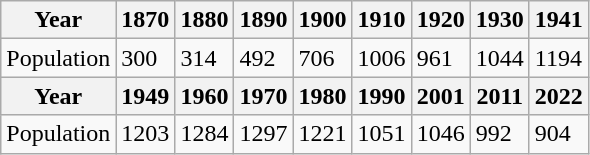<table class="wikitable">
<tr>
<th>Year</th>
<th>1870</th>
<th>1880</th>
<th>1890</th>
<th>1900</th>
<th>1910</th>
<th>1920</th>
<th>1930</th>
<th>1941</th>
</tr>
<tr>
<td>Population</td>
<td>300</td>
<td>314</td>
<td>492</td>
<td>706</td>
<td>1006</td>
<td>961</td>
<td>1044</td>
<td>1194</td>
</tr>
<tr>
<th>Year</th>
<th>1949</th>
<th>1960</th>
<th>1970</th>
<th>1980</th>
<th>1990</th>
<th>2001</th>
<th>2011</th>
<th>2022</th>
</tr>
<tr>
<td>Population</td>
<td>1203</td>
<td>1284</td>
<td>1297</td>
<td>1221</td>
<td>1051</td>
<td>1046</td>
<td>992</td>
<td>904</td>
</tr>
</table>
